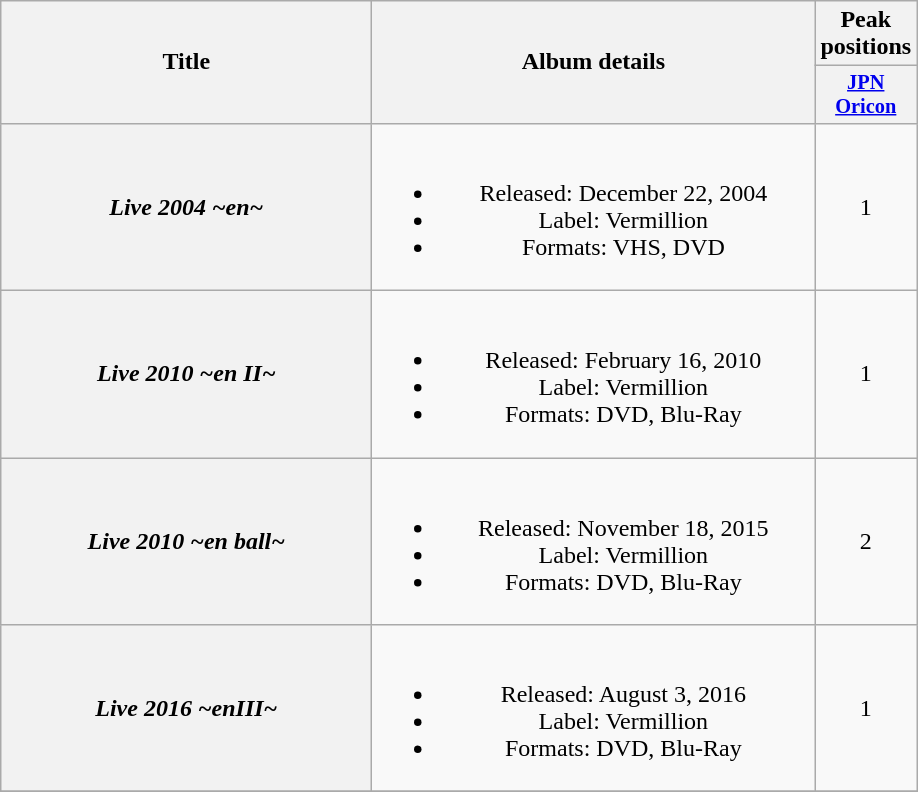<table class="wikitable plainrowheaders" style="text-align:center;">
<tr>
<th style="width:15em;" rowspan="2">Title</th>
<th style="width:18em;" rowspan="2">Album details</th>
<th colspan="1">Peak positions</th>
</tr>
<tr>
<th style="width:3em;font-size:85%"><a href='#'>JPN<br>Oricon</a><br></th>
</tr>
<tr>
<th scope="row"><em>Live 2004 ~en~</em></th>
<td><br><ul><li>Released: December 22, 2004</li><li>Label: Vermillion</li><li>Formats: VHS, DVD</li></ul></td>
<td>1</td>
</tr>
<tr>
<th scope="row"><em>Live 2010 ~en II~</em></th>
<td><br><ul><li>Released: February 16, 2010</li><li>Label: Vermillion</li><li>Formats: DVD, Blu-Ray</li></ul></td>
<td>1</td>
</tr>
<tr>
<th scope="row"><em>Live 2010 ~en ball~</em></th>
<td><br><ul><li>Released: November 18, 2015</li><li>Label: Vermillion</li><li>Formats: DVD, Blu-Ray</li></ul></td>
<td>2</td>
</tr>
<tr>
<th scope="row"><em>Live 2016 ~enIII~</em></th>
<td><br><ul><li>Released: August 3, 2016</li><li>Label: Vermillion</li><li>Formats: DVD, Blu-Ray</li></ul></td>
<td>1</td>
</tr>
<tr>
</tr>
</table>
